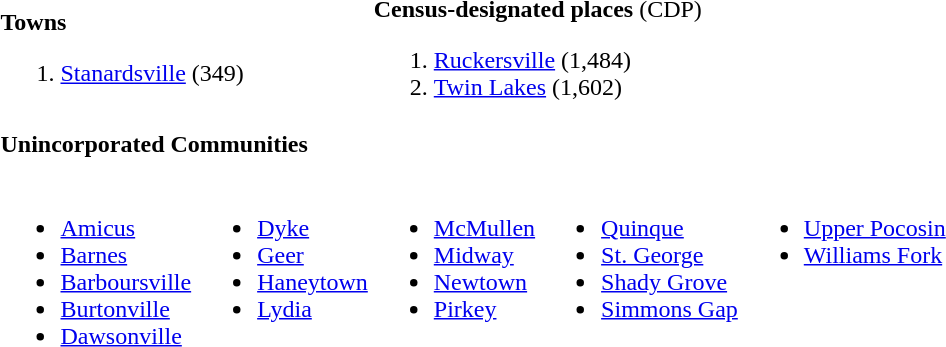<table class="toptextcells">
<tr>
<td colspan="2"><strong>Towns</strong><br><ol><li><a href='#'>Stanardsville</a> (349)</li></ol></td>
<td colspan="2"><strong>Census-designated places</strong> (CDP)<br><ol><li><a href='#'>Ruckersville</a> (1,484)</li><li><a href='#'>Twin Lakes</a> (1,602)</li></ol></td>
<td></td>
</tr>
<tr>
<td colspan="4"><strong>Unincorporated Communities</strong></td>
<td></td>
</tr>
<tr valign="top">
<td><br><ul><li><a href='#'>Amicus</a></li><li><a href='#'>Barnes</a></li><li><a href='#'>Barboursville</a></li><li><a href='#'>Burtonville</a></li><li><a href='#'>Dawsonville</a></li></ul></td>
<td><br><ul><li><a href='#'>Dyke</a></li><li><a href='#'>Geer</a></li><li><a href='#'>Haneytown</a></li><li><a href='#'>Lydia</a></li></ul></td>
<td><br><ul><li><a href='#'>McMullen</a></li><li><a href='#'>Midway</a></li><li><a href='#'>Newtown</a></li><li><a href='#'>Pirkey</a></li></ul></td>
<td><br><ul><li><a href='#'>Quinque</a></li><li><a href='#'>St. George</a></li><li><a href='#'>Shady Grove</a></li><li><a href='#'>Simmons Gap</a></li></ul></td>
<td><br><ul><li><a href='#'>Upper Pocosin</a></li><li><a href='#'>Williams Fork</a></li></ul></td>
</tr>
</table>
